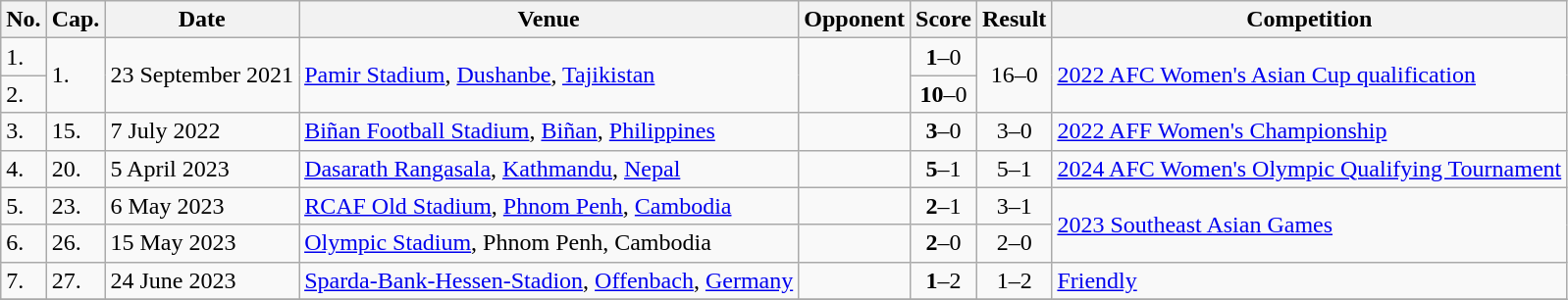<table class="wikitable">
<tr>
<th>No.</th>
<th>Cap.</th>
<th>Date</th>
<th>Venue</th>
<th>Opponent</th>
<th>Score</th>
<th>Result</th>
<th>Competition</th>
</tr>
<tr>
<td>1.</td>
<td rowspan=2>1.</td>
<td rowspan=2>23 September 2021</td>
<td rowspan=2><a href='#'>Pamir Stadium</a>, <a href='#'>Dushanbe</a>, <a href='#'>Tajikistan</a></td>
<td rowspan=2></td>
<td align=center><strong>1</strong>–0</td>
<td rowspan=2 align=center>16–0</td>
<td rowspan=2><a href='#'>2022 AFC Women's Asian Cup qualification</a></td>
</tr>
<tr>
<td>2.</td>
<td align=center><strong>10</strong>–0</td>
</tr>
<tr>
<td>3.</td>
<td>15.</td>
<td>7 July 2022</td>
<td><a href='#'>Biñan Football Stadium</a>, <a href='#'>Biñan</a>, <a href='#'>Philippines</a></td>
<td></td>
<td align=center><strong>3</strong>–0</td>
<td align=center>3–0</td>
<td><a href='#'>2022 AFF Women's Championship</a></td>
</tr>
<tr>
<td>4.</td>
<td>20.</td>
<td>5 April 2023</td>
<td><a href='#'>Dasarath Rangasala</a>, <a href='#'>Kathmandu</a>, <a href='#'>Nepal</a></td>
<td></td>
<td align=center><strong>5</strong>–1</td>
<td align=center>5–1</td>
<td><a href='#'>2024 AFC Women's Olympic Qualifying Tournament</a></td>
</tr>
<tr>
<td>5.</td>
<td>23.</td>
<td>6 May 2023</td>
<td><a href='#'>RCAF Old Stadium</a>, <a href='#'>Phnom Penh</a>, <a href='#'>Cambodia</a></td>
<td></td>
<td align=center><strong>2</strong>–1</td>
<td align=center>3–1</td>
<td rowspan=2><a href='#'>2023 Southeast Asian Games</a></td>
</tr>
<tr>
<td>6.</td>
<td>26.</td>
<td>15 May 2023</td>
<td><a href='#'>Olympic Stadium</a>, Phnom Penh, Cambodia</td>
<td></td>
<td align=center><strong>2</strong>–0</td>
<td align=center>2–0</td>
</tr>
<tr>
<td>7.</td>
<td>27.</td>
<td>24 June 2023</td>
<td><a href='#'>Sparda-Bank-Hessen-Stadion</a>, <a href='#'>Offenbach</a>, <a href='#'>Germany</a></td>
<td></td>
<td align=center><strong>1</strong>–2</td>
<td align=center>1–2</td>
<td><a href='#'>Friendly</a></td>
</tr>
<tr>
</tr>
</table>
